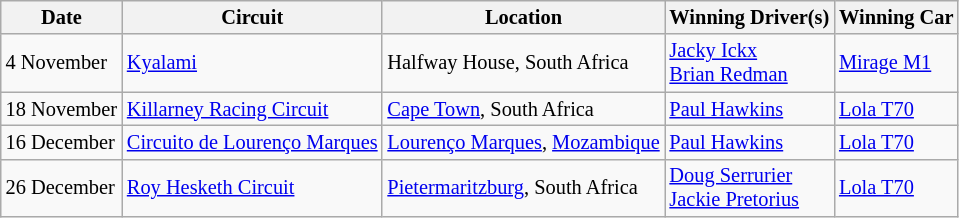<table class="wikitable" style="font-size:85%">
<tr>
<th>Date</th>
<th>Circuit</th>
<th>Location</th>
<th>Winning Driver(s)</th>
<th>Winning Car</th>
</tr>
<tr>
<td>4 November</td>
<td><a href='#'>Kyalami</a></td>
<td>Halfway House, South Africa</td>
<td> <a href='#'>Jacky Ickx</a><br> <a href='#'>Brian Redman</a></td>
<td><a href='#'>Mirage M1</a></td>
</tr>
<tr>
<td>18 November</td>
<td><a href='#'>Killarney Racing Circuit</a></td>
<td><a href='#'>Cape Town</a>, South Africa</td>
<td> <a href='#'>Paul Hawkins</a></td>
<td><a href='#'>Lola T70</a></td>
</tr>
<tr>
<td>16 December</td>
<td><a href='#'>Circuito de Lourenço Marques</a></td>
<td><a href='#'>Lourenço Marques</a>, <a href='#'>Mozambique</a></td>
<td> <a href='#'>Paul Hawkins</a></td>
<td><a href='#'>Lola T70</a></td>
</tr>
<tr>
<td>26 December</td>
<td><a href='#'>Roy Hesketh Circuit</a></td>
<td><a href='#'>Pietermaritzburg</a>, South Africa</td>
<td> <a href='#'>Doug Serrurier</a><br> <a href='#'>Jackie Pretorius</a></td>
<td><a href='#'>Lola T70</a></td>
</tr>
</table>
